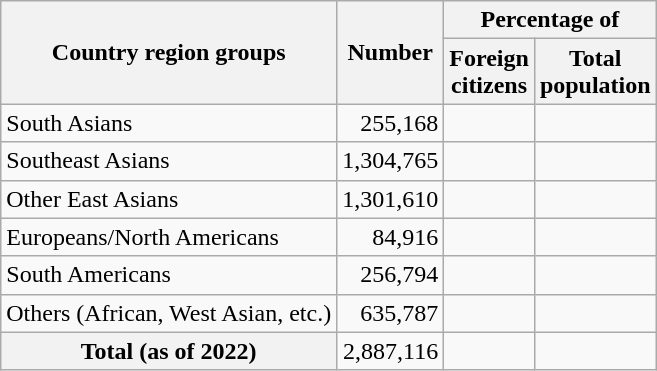<table class="wikitable sortable">
<tr>
<th rowspan="2">Country region groups</th>
<th rowspan="2">Number</th>
<th colspan="2">Percentage of</th>
</tr>
<tr>
<th>Foreign<br>citizens</th>
<th>Total<br>population</th>
</tr>
<tr>
<td>South Asians</td>
<td align=right>255,168</td>
<td></td>
<td></td>
</tr>
<tr>
<td>Southeast Asians</td>
<td align=right>1,304,765</td>
<td></td>
<td></td>
</tr>
<tr>
<td>Other East Asians</td>
<td align=right>1,301,610</td>
<td></td>
<td></td>
</tr>
<tr>
<td>Europeans/North Americans</td>
<td align=right>84,916</td>
<td></td>
<td></td>
</tr>
<tr>
<td>South Americans</td>
<td align=right>256,794</td>
<td></td>
<td></td>
</tr>
<tr>
<td>Others (African, West Asian, etc.)</td>
<td align=right>635,787</td>
<td></td>
<td></td>
</tr>
<tr>
<th>Total (as of 2022)</th>
<td align=right>2,887,116</td>
<td></td>
<td></td>
</tr>
</table>
